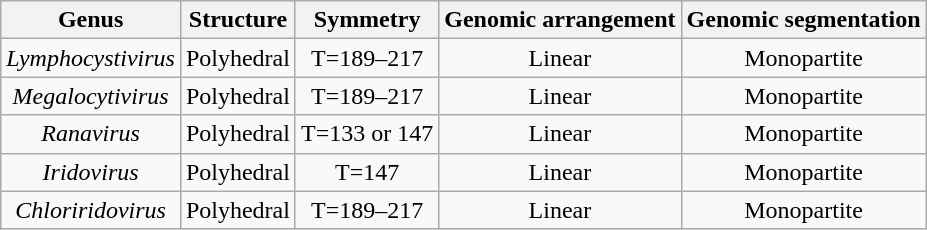<table class="wikitable sortable" style="text-align:center">
<tr>
<th>Genus</th>
<th>Structure</th>
<th>Symmetry</th>
<th>Genomic arrangement</th>
<th>Genomic segmentation</th>
</tr>
<tr>
<td><em>Lymphocystivirus</em></td>
<td>Polyhedral</td>
<td>T=189–217</td>
<td>Linear</td>
<td>Monopartite</td>
</tr>
<tr>
<td><em>Megalocytivirus</em></td>
<td>Polyhedral</td>
<td>T=189–217</td>
<td>Linear</td>
<td>Monopartite</td>
</tr>
<tr>
<td><em>Ranavirus</em></td>
<td>Polyhedral</td>
<td>T=133 or 147</td>
<td>Linear</td>
<td>Monopartite</td>
</tr>
<tr>
<td><em>Iridovirus</em></td>
<td>Polyhedral</td>
<td>T=147</td>
<td>Linear</td>
<td>Monopartite</td>
</tr>
<tr>
<td><em>Chloriridovirus</em></td>
<td>Polyhedral</td>
<td>T=189–217</td>
<td>Linear</td>
<td>Monopartite</td>
</tr>
</table>
